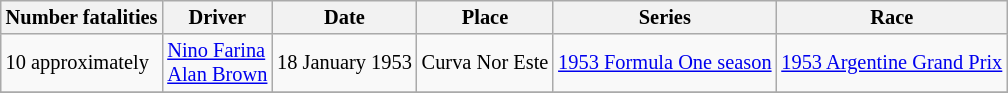<table class="wikitable" border="1" style="font-size: 85%;">
<tr>
<th>Number fatalities</th>
<th>Driver</th>
<th>Date</th>
<th>Place</th>
<th>Series</th>
<th>Race</th>
</tr>
<tr>
<td>10 approximately</td>
<td> <a href='#'>Nino Farina</a><br> <a href='#'>Alan Brown</a></td>
<td>18 January 1953</td>
<td>Curva Nor Este</td>
<td><a href='#'>1953 Formula One season</a></td>
<td><a href='#'>1953 Argentine Grand Prix</a></td>
</tr>
<tr>
</tr>
</table>
